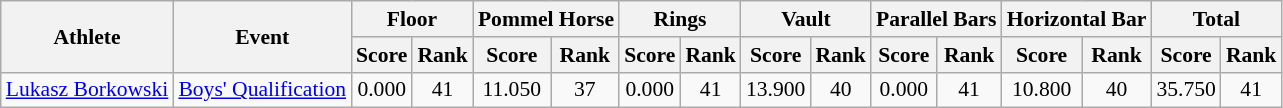<table class="wikitable" border="1" style="font-size:90%">
<tr>
<th rowspan=2>Athlete</th>
<th rowspan=2>Event</th>
<th colspan=2>Floor</th>
<th colspan=2>Pommel Horse</th>
<th colspan=2>Rings</th>
<th colspan=2>Vault</th>
<th colspan=2>Parallel Bars</th>
<th colspan=2>Horizontal Bar</th>
<th colspan=2>Total</th>
</tr>
<tr>
<th>Score</th>
<th>Rank</th>
<th>Score</th>
<th>Rank</th>
<th>Score</th>
<th>Rank</th>
<th>Score</th>
<th>Rank</th>
<th>Score</th>
<th>Rank</th>
<th>Score</th>
<th>Rank</th>
<th>Score</th>
<th>Rank</th>
</tr>
<tr>
<td rowspan=1><a href='#'>Lukasz Borkowski</a></td>
<td><a href='#'>Boys' Qualification</a></td>
<td align=center>0.000</td>
<td align=center>41</td>
<td align=center>11.050</td>
<td align=center>37</td>
<td align=center>0.000</td>
<td align=center>41</td>
<td align=center>13.900</td>
<td align=center>40</td>
<td align=center>0.000</td>
<td align=center>41</td>
<td align=center>10.800</td>
<td align=center>40</td>
<td align=center>35.750</td>
<td align=center>41</td>
</tr>
</table>
